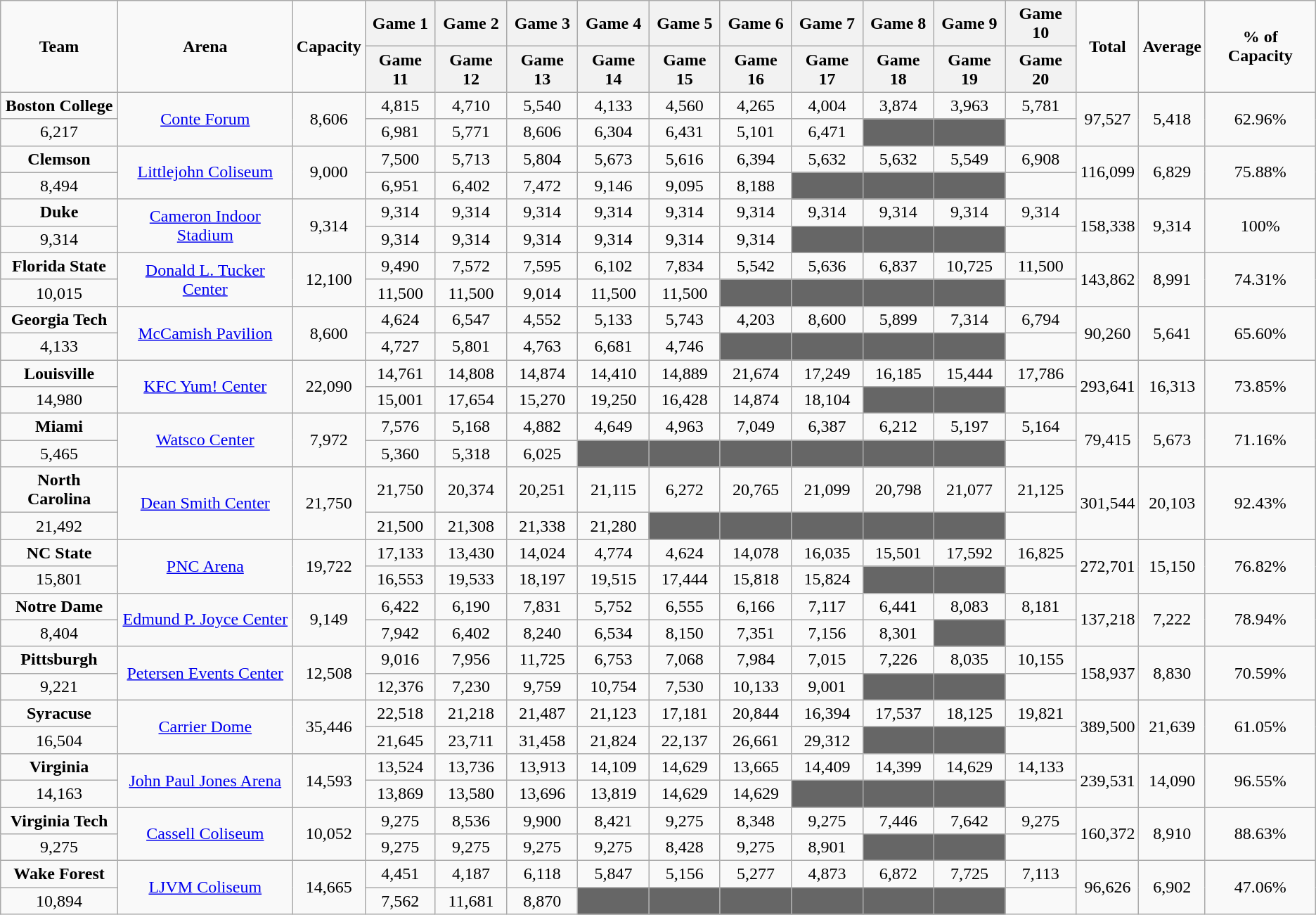<table class="wikitable sortable" style="text-align: center;">
<tr>
<td rowspan=2><strong>Team</strong></td>
<td rowspan=2><strong>Arena</strong></td>
<td rowspan=2><strong>Capacity</strong></td>
<th>Game 1</th>
<th>Game 2</th>
<th>Game 3</th>
<th>Game 4</th>
<th>Game 5</th>
<th>Game 6</th>
<th>Game 7</th>
<th>Game 8</th>
<th>Game 9</th>
<th>Game 10</th>
<td rowspan=2><strong>Total</strong></td>
<td rowspan=2><strong>Average</strong></td>
<td rowspan=2><strong>% of Capacity</strong></td>
</tr>
<tr>
<th>Game 11</th>
<th>Game 12</th>
<th>Game 13</th>
<th>Game 14</th>
<th>Game 15</th>
<th>Game 16</th>
<th>Game 17</th>
<th>Game 18</th>
<th>Game 19</th>
<th>Game 20</th>
</tr>
<tr>
<td style=><strong>Boston College</strong></td>
<td rowspan=2><a href='#'>Conte Forum</a></td>
<td rowspan=2>8,606</td>
<td>4,815</td>
<td>4,710</td>
<td>5,540</td>
<td>4,133</td>
<td>4,560</td>
<td>4,265</td>
<td>4,004</td>
<td>3,874</td>
<td>3,963</td>
<td>5,781</td>
<td rowspan=2>97,527</td>
<td rowspan=2>5,418</td>
<td rowspan=2>62.96%</td>
</tr>
<tr>
<td>6,217</td>
<td>6,981</td>
<td>5,771</td>
<td>8,606</td>
<td>6,304</td>
<td>6,431</td>
<td>5,101</td>
<td>6,471</td>
<td style="background:#666666;"></td>
<td style="background:#666666;"></td>
</tr>
<tr>
<td style=><strong>Clemson</strong></td>
<td rowspan=2><a href='#'>Littlejohn Coliseum</a></td>
<td rowspan=2>9,000</td>
<td>7,500</td>
<td>5,713</td>
<td>5,804</td>
<td>5,673</td>
<td>5,616</td>
<td>6,394</td>
<td>5,632</td>
<td>5,632</td>
<td>5,549</td>
<td>6,908</td>
<td rowspan=2>116,099</td>
<td rowspan=2>6,829</td>
<td rowspan=2>75.88%</td>
</tr>
<tr>
<td>8,494</td>
<td>6,951</td>
<td>6,402</td>
<td>7,472</td>
<td>9,146</td>
<td>9,095</td>
<td>8,188</td>
<td style="background:#666666;"></td>
<td style="background:#666666;"></td>
<td style="background:#666666;"></td>
</tr>
<tr>
<td style=><strong>Duke</strong></td>
<td rowspan=2><a href='#'>Cameron Indoor Stadium</a></td>
<td rowspan=2>9,314</td>
<td>9,314</td>
<td>9,314</td>
<td>9,314</td>
<td>9,314</td>
<td>9,314</td>
<td>9,314</td>
<td>9,314</td>
<td>9,314</td>
<td>9,314</td>
<td>9,314</td>
<td rowspan=2>158,338</td>
<td rowspan=2>9,314</td>
<td rowspan=2>100%</td>
</tr>
<tr>
<td>9,314</td>
<td>9,314</td>
<td>9,314</td>
<td>9,314</td>
<td>9,314</td>
<td>9,314</td>
<td>9,314</td>
<td style="background:#666666;"></td>
<td style="background:#666666;"></td>
<td style="background:#666666;"></td>
</tr>
<tr>
<td style=><strong>Florida State</strong></td>
<td rowspan=2><a href='#'>Donald L. Tucker Center</a></td>
<td rowspan=2>12,100</td>
<td>9,490</td>
<td>7,572</td>
<td>7,595</td>
<td>6,102</td>
<td>7,834</td>
<td>5,542</td>
<td>5,636</td>
<td>6,837</td>
<td>10,725</td>
<td>11,500</td>
<td rowspan=2>143,862</td>
<td rowspan=2>8,991</td>
<td rowspan=2>74.31%</td>
</tr>
<tr>
<td>10,015</td>
<td>11,500</td>
<td>11,500</td>
<td>9,014</td>
<td>11,500</td>
<td>11,500</td>
<td style="background:#666666;"></td>
<td style="background:#666666;"></td>
<td style="background:#666666;"></td>
<td style="background:#666666;"></td>
</tr>
<tr>
<td style=><strong>Georgia Tech</strong></td>
<td rowspan=2><a href='#'>McCamish Pavilion</a></td>
<td rowspan=2>8,600</td>
<td>4,624</td>
<td>6,547</td>
<td>4,552</td>
<td>5,133</td>
<td>5,743</td>
<td>4,203</td>
<td>8,600</td>
<td>5,899</td>
<td>7,314</td>
<td>6,794</td>
<td rowspan=2>90,260</td>
<td rowspan=2>5,641</td>
<td rowspan=2>65.60%</td>
</tr>
<tr>
<td>4,133</td>
<td>4,727</td>
<td>5,801</td>
<td>4,763</td>
<td>6,681</td>
<td>4,746</td>
<td style="background:#666666;"></td>
<td style="background:#666666;"></td>
<td style="background:#666666;"></td>
<td style="background:#666666;"></td>
</tr>
<tr>
<td style=><strong>Louisville</strong></td>
<td rowspan=2><a href='#'>KFC Yum! Center</a></td>
<td rowspan=2>22,090</td>
<td>14,761</td>
<td>14,808</td>
<td>14,874</td>
<td>14,410</td>
<td>14,889</td>
<td>21,674</td>
<td>17,249</td>
<td>16,185</td>
<td>15,444</td>
<td>17,786</td>
<td rowspan=2>293,641</td>
<td rowspan=2>16,313</td>
<td rowspan=2>73.85%</td>
</tr>
<tr>
<td>14,980</td>
<td>15,001</td>
<td>17,654</td>
<td>15,270</td>
<td>19,250</td>
<td>16,428</td>
<td>14,874</td>
<td>18,104</td>
<td style="background:#666666;"></td>
<td style="background:#666666;"></td>
</tr>
<tr>
<td style=><strong>Miami</strong></td>
<td rowspan=2><a href='#'>Watsco Center</a></td>
<td rowspan=2>7,972</td>
<td>7,576</td>
<td>5,168</td>
<td>4,882</td>
<td>4,649</td>
<td>4,963</td>
<td>7,049</td>
<td>6,387</td>
<td>6,212</td>
<td>5,197</td>
<td>5,164</td>
<td rowspan=2>79,415</td>
<td rowspan=2>5,673</td>
<td rowspan=2>71.16%</td>
</tr>
<tr>
<td>5,465</td>
<td>5,360</td>
<td>5,318</td>
<td>6,025</td>
<td style="background:#666666;"></td>
<td style="background:#666666;"></td>
<td style="background:#666666;"></td>
<td style="background:#666666;"></td>
<td style="background:#666666;"></td>
<td style="background:#666666;"></td>
</tr>
<tr>
<td style=><strong>North Carolina</strong></td>
<td rowspan=2><a href='#'>Dean Smith Center</a></td>
<td rowspan=2>21,750</td>
<td>21,750</td>
<td>20,374</td>
<td>20,251</td>
<td>21,115</td>
<td>6,272</td>
<td>20,765</td>
<td>21,099</td>
<td>20,798</td>
<td>21,077</td>
<td>21,125</td>
<td rowspan=2>301,544</td>
<td rowspan=2>20,103</td>
<td rowspan=2>92.43%</td>
</tr>
<tr>
<td>21,492</td>
<td>21,500</td>
<td>21,308</td>
<td>21,338</td>
<td>21,280</td>
<td style="background:#666666;"></td>
<td style="background:#666666;"></td>
<td style="background:#666666;"></td>
<td style="background:#666666;"></td>
<td style="background:#666666;"></td>
</tr>
<tr>
<td style=><strong>NC State</strong></td>
<td rowspan=2><a href='#'>PNC Arena</a></td>
<td rowspan=2>19,722</td>
<td>17,133</td>
<td>13,430</td>
<td>14,024</td>
<td>4,774</td>
<td>4,624</td>
<td>14,078</td>
<td>16,035</td>
<td>15,501</td>
<td>17,592</td>
<td>16,825</td>
<td rowspan=2>272,701</td>
<td rowspan=2>15,150</td>
<td rowspan=2>76.82%</td>
</tr>
<tr>
<td>15,801</td>
<td>16,553</td>
<td>19,533</td>
<td>18,197</td>
<td>19,515</td>
<td>17,444</td>
<td>15,818</td>
<td>15,824</td>
<td style="background:#666666;"></td>
<td style="background:#666666;"></td>
</tr>
<tr>
<td style=><strong>Notre Dame</strong></td>
<td rowspan=2><a href='#'>Edmund P. Joyce Center</a></td>
<td rowspan=2>9,149</td>
<td>6,422</td>
<td>6,190</td>
<td>7,831</td>
<td>5,752</td>
<td>6,555</td>
<td>6,166</td>
<td>7,117</td>
<td>6,441</td>
<td>8,083</td>
<td>8,181</td>
<td rowspan=2>137,218</td>
<td rowspan=2>7,222</td>
<td rowspan=2>78.94%</td>
</tr>
<tr>
<td>8,404</td>
<td>7,942</td>
<td>6,402</td>
<td>8,240</td>
<td>6,534</td>
<td>8,150</td>
<td>7,351</td>
<td>7,156</td>
<td>8,301</td>
<td style="background:#666666;"></td>
</tr>
<tr>
<td style=><strong>Pittsburgh</strong></td>
<td rowspan=2><a href='#'>Petersen Events Center</a></td>
<td rowspan=2>12,508</td>
<td>9,016</td>
<td>7,956</td>
<td>11,725</td>
<td>6,753</td>
<td>7,068</td>
<td>7,984</td>
<td>7,015</td>
<td>7,226</td>
<td>8,035</td>
<td>10,155</td>
<td rowspan=2>158,937</td>
<td rowspan=2>8,830</td>
<td rowspan=2>70.59%</td>
</tr>
<tr>
<td>9,221</td>
<td>12,376</td>
<td>7,230</td>
<td>9,759</td>
<td>10,754</td>
<td>7,530</td>
<td>10,133</td>
<td>9,001</td>
<td style="background:#666666;"></td>
<td style="background:#666666;"></td>
</tr>
<tr>
<td style=><strong>Syracuse</strong></td>
<td rowspan=2><a href='#'>Carrier Dome</a></td>
<td rowspan=2>35,446</td>
<td>22,518</td>
<td>21,218</td>
<td>21,487</td>
<td>21,123</td>
<td>17,181</td>
<td>20,844</td>
<td>16,394</td>
<td>17,537</td>
<td>18,125</td>
<td>19,821</td>
<td rowspan=2>389,500</td>
<td rowspan=2>21,639</td>
<td rowspan=2>61.05%</td>
</tr>
<tr>
<td>16,504</td>
<td>21,645</td>
<td>23,711</td>
<td>31,458</td>
<td>21,824</td>
<td>22,137</td>
<td>26,661</td>
<td>29,312</td>
<td style="background:#666666;"></td>
<td style="background:#666666;"></td>
</tr>
<tr>
<td style=><strong>Virginia</strong></td>
<td rowspan=2><a href='#'>John Paul Jones Arena</a></td>
<td rowspan=2>14,593</td>
<td>13,524</td>
<td>13,736</td>
<td>13,913</td>
<td>14,109</td>
<td>14,629</td>
<td>13,665</td>
<td>14,409</td>
<td>14,399</td>
<td>14,629</td>
<td>14,133</td>
<td rowspan=2>239,531</td>
<td rowspan=2>14,090</td>
<td rowspan=2>96.55%</td>
</tr>
<tr>
<td>14,163</td>
<td>13,869</td>
<td>13,580</td>
<td>13,696</td>
<td>13,819</td>
<td>14,629</td>
<td>14,629</td>
<td style="background:#666666;"></td>
<td style="background:#666666;"></td>
<td style="background:#666666;"></td>
</tr>
<tr>
<td style=><strong>Virginia Tech</strong></td>
<td rowspan=2><a href='#'>Cassell Coliseum</a></td>
<td rowspan=2>10,052</td>
<td>9,275</td>
<td>8,536</td>
<td>9,900</td>
<td>8,421</td>
<td>9,275</td>
<td>8,348</td>
<td>9,275</td>
<td>7,446</td>
<td>7,642</td>
<td>9,275</td>
<td rowspan=2>160,372</td>
<td rowspan=2>8,910</td>
<td rowspan=2>88.63%</td>
</tr>
<tr>
<td>9,275</td>
<td>9,275</td>
<td>9,275</td>
<td>9,275</td>
<td>9,275</td>
<td>8,428</td>
<td>9,275</td>
<td>8,901</td>
<td style="background:#666666;"></td>
<td style="background:#666666;"></td>
</tr>
<tr>
<td style=><strong>Wake Forest</strong></td>
<td rowspan=2><a href='#'>LJVM Coliseum</a></td>
<td rowspan=2>14,665</td>
<td>4,451</td>
<td>4,187</td>
<td>6,118</td>
<td>5,847</td>
<td>5,156</td>
<td>5,277</td>
<td>4,873</td>
<td>6,872</td>
<td>7,725</td>
<td>7,113</td>
<td rowspan=2>96,626</td>
<td rowspan=2>6,902</td>
<td rowspan=2>47.06%</td>
</tr>
<tr>
<td>10,894</td>
<td>7,562</td>
<td>11,681</td>
<td>8,870</td>
<td style="background:#666666;"></td>
<td style="background:#666666;"></td>
<td style="background:#666666;"></td>
<td style="background:#666666;"></td>
<td style="background:#666666;"></td>
<td style="background:#666666;"></td>
</tr>
</table>
